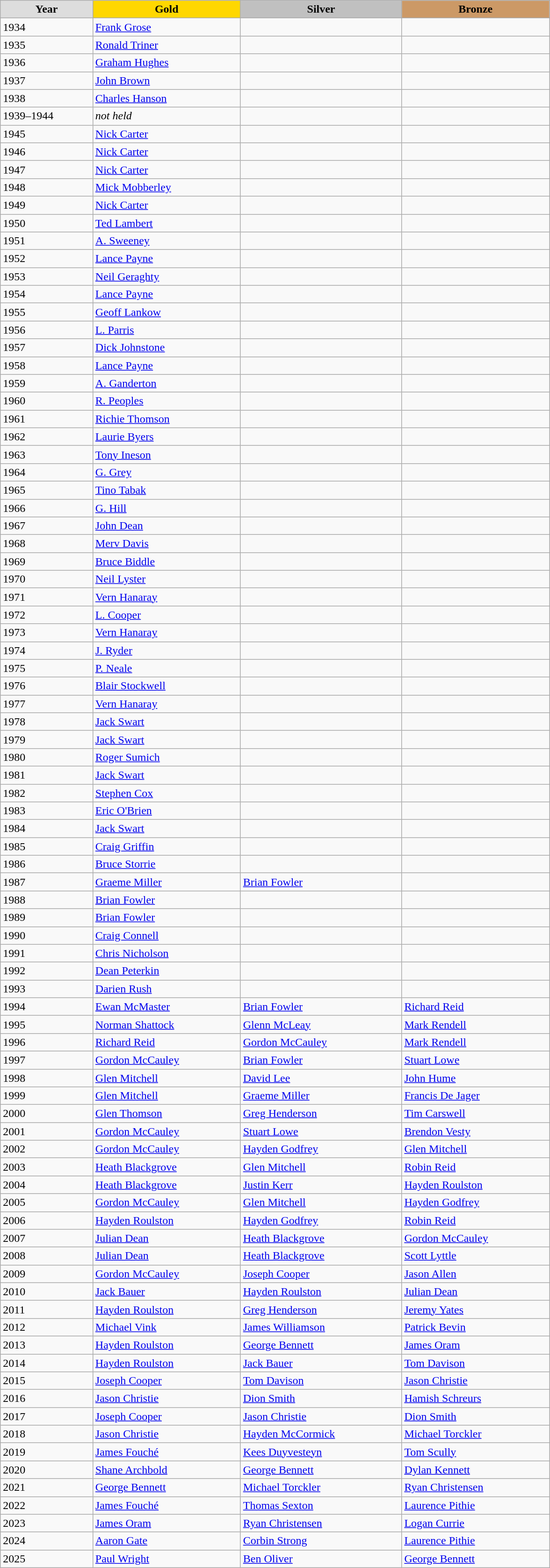<table class="wikitable" style="width: 62%; text-align:left;">
<tr>
<td style="background:#DDDDDD; font-weight:bold; text-align:center;">Year</td>
<td style="background:gold; font-weight:bold; text-align:center;">Gold</td>
<td style="background:silver; font-weight:bold; text-align:center;">Silver</td>
<td style="background:#cc9966; font-weight:bold; text-align:center;">Bronze</td>
</tr>
<tr>
<td>1934</td>
<td><a href='#'>Frank Grose</a></td>
<td></td>
<td></td>
</tr>
<tr>
<td>1935</td>
<td><a href='#'>Ronald Triner</a></td>
<td></td>
<td></td>
</tr>
<tr>
<td>1936</td>
<td><a href='#'>Graham Hughes</a></td>
<td></td>
<td></td>
</tr>
<tr>
<td>1937</td>
<td><a href='#'>John Brown</a></td>
<td></td>
<td></td>
</tr>
<tr>
<td>1938</td>
<td><a href='#'>Charles Hanson</a></td>
<td></td>
<td></td>
</tr>
<tr>
<td>1939–1944</td>
<td><em>not held</em></td>
<td></td>
<td></td>
</tr>
<tr>
<td>1945</td>
<td><a href='#'>Nick Carter</a></td>
<td></td>
<td></td>
</tr>
<tr>
<td>1946</td>
<td><a href='#'>Nick Carter</a></td>
<td></td>
<td></td>
</tr>
<tr>
<td>1947</td>
<td><a href='#'>Nick Carter</a></td>
<td></td>
<td></td>
</tr>
<tr>
<td>1948</td>
<td><a href='#'>Mick Mobberley</a></td>
<td></td>
<td></td>
</tr>
<tr>
<td>1949</td>
<td><a href='#'>Nick Carter</a></td>
<td></td>
<td></td>
</tr>
<tr>
<td>1950</td>
<td><a href='#'>Ted Lambert</a></td>
<td></td>
<td></td>
</tr>
<tr>
<td>1951</td>
<td><a href='#'>A. Sweeney</a></td>
<td></td>
<td></td>
</tr>
<tr>
<td>1952</td>
<td><a href='#'>Lance Payne</a></td>
<td></td>
<td></td>
</tr>
<tr>
<td>1953</td>
<td><a href='#'>Neil Geraghty</a></td>
<td></td>
<td></td>
</tr>
<tr>
<td>1954</td>
<td><a href='#'>Lance Payne</a></td>
<td></td>
<td></td>
</tr>
<tr>
<td>1955</td>
<td><a href='#'>Geoff Lankow</a></td>
<td></td>
<td></td>
</tr>
<tr>
<td>1956</td>
<td><a href='#'>L. Parris</a></td>
<td></td>
<td></td>
</tr>
<tr>
<td>1957</td>
<td><a href='#'>Dick Johnstone</a></td>
<td></td>
<td></td>
</tr>
<tr>
<td>1958</td>
<td><a href='#'>Lance Payne</a></td>
<td></td>
<td></td>
</tr>
<tr>
<td>1959</td>
<td><a href='#'>A. Ganderton</a></td>
<td></td>
<td></td>
</tr>
<tr>
<td>1960</td>
<td><a href='#'>R. Peoples</a></td>
<td></td>
<td></td>
</tr>
<tr>
<td>1961</td>
<td><a href='#'>Richie Thomson</a></td>
<td></td>
<td></td>
</tr>
<tr>
<td>1962</td>
<td><a href='#'>Laurie Byers</a></td>
<td></td>
<td></td>
</tr>
<tr>
<td>1963</td>
<td><a href='#'>Tony Ineson</a></td>
<td></td>
<td></td>
</tr>
<tr>
<td>1964</td>
<td><a href='#'>G. Grey</a></td>
<td></td>
<td></td>
</tr>
<tr>
<td>1965</td>
<td><a href='#'>Tino Tabak</a></td>
<td></td>
<td></td>
</tr>
<tr>
<td>1966</td>
<td><a href='#'>G. Hill</a></td>
<td></td>
<td></td>
</tr>
<tr>
<td>1967</td>
<td><a href='#'>John Dean</a></td>
<td></td>
<td></td>
</tr>
<tr>
<td>1968</td>
<td><a href='#'>Merv Davis</a></td>
<td></td>
<td></td>
</tr>
<tr>
<td>1969</td>
<td><a href='#'>Bruce Biddle</a></td>
<td></td>
<td></td>
</tr>
<tr>
<td>1970</td>
<td><a href='#'>Neil Lyster</a></td>
<td></td>
<td></td>
</tr>
<tr>
<td>1971</td>
<td><a href='#'>Vern Hanaray</a></td>
<td></td>
<td></td>
</tr>
<tr>
<td>1972</td>
<td><a href='#'>L. Cooper</a></td>
<td></td>
<td></td>
</tr>
<tr>
<td>1973</td>
<td><a href='#'>Vern Hanaray</a></td>
<td></td>
<td></td>
</tr>
<tr>
<td>1974</td>
<td><a href='#'>J. Ryder</a></td>
<td></td>
<td></td>
</tr>
<tr>
<td>1975</td>
<td><a href='#'>P. Neale</a></td>
<td></td>
<td></td>
</tr>
<tr>
<td>1976</td>
<td><a href='#'>Blair Stockwell</a></td>
<td></td>
<td></td>
</tr>
<tr>
<td>1977</td>
<td><a href='#'>Vern Hanaray</a></td>
<td></td>
<td></td>
</tr>
<tr>
<td>1978</td>
<td><a href='#'>Jack Swart</a></td>
<td></td>
<td></td>
</tr>
<tr>
<td>1979</td>
<td><a href='#'>Jack Swart</a></td>
<td></td>
<td></td>
</tr>
<tr>
<td>1980</td>
<td><a href='#'>Roger Sumich</a></td>
<td></td>
<td></td>
</tr>
<tr>
<td>1981</td>
<td><a href='#'>Jack Swart</a></td>
<td></td>
<td></td>
</tr>
<tr>
<td>1982</td>
<td><a href='#'>Stephen Cox</a></td>
<td></td>
<td></td>
</tr>
<tr>
<td>1983</td>
<td><a href='#'>Eric O'Brien</a></td>
<td></td>
<td></td>
</tr>
<tr>
<td>1984</td>
<td><a href='#'>Jack Swart</a></td>
<td></td>
<td></td>
</tr>
<tr>
<td>1985</td>
<td><a href='#'>Craig Griffin</a></td>
<td></td>
<td></td>
</tr>
<tr>
<td>1986</td>
<td><a href='#'>Bruce Storrie</a></td>
<td></td>
<td></td>
</tr>
<tr>
<td>1987</td>
<td><a href='#'>Graeme Miller</a></td>
<td><a href='#'>Brian Fowler</a></td>
<td></td>
</tr>
<tr>
<td>1988</td>
<td><a href='#'>Brian Fowler</a></td>
<td></td>
<td></td>
</tr>
<tr>
<td>1989</td>
<td><a href='#'>Brian Fowler</a></td>
<td></td>
<td></td>
</tr>
<tr>
<td>1990</td>
<td><a href='#'>Craig Connell</a></td>
<td></td>
<td></td>
</tr>
<tr>
<td>1991</td>
<td><a href='#'>Chris Nicholson</a></td>
<td></td>
<td></td>
</tr>
<tr>
<td>1992</td>
<td><a href='#'>Dean Peterkin</a></td>
<td></td>
<td></td>
</tr>
<tr>
<td>1993</td>
<td><a href='#'>Darien Rush</a></td>
<td></td>
<td></td>
</tr>
<tr>
<td>1994</td>
<td><a href='#'>Ewan McMaster</a></td>
<td><a href='#'>Brian Fowler</a></td>
<td><a href='#'>Richard Reid</a></td>
</tr>
<tr>
<td>1995</td>
<td><a href='#'>Norman Shattock</a></td>
<td><a href='#'>Glenn McLeay</a></td>
<td><a href='#'>Mark Rendell</a></td>
</tr>
<tr>
<td>1996</td>
<td><a href='#'>Richard Reid</a></td>
<td><a href='#'>Gordon McCauley</a></td>
<td><a href='#'>Mark Rendell</a></td>
</tr>
<tr>
<td>1997</td>
<td><a href='#'>Gordon McCauley</a></td>
<td><a href='#'>Brian Fowler</a></td>
<td><a href='#'>Stuart Lowe</a></td>
</tr>
<tr>
<td>1998</td>
<td><a href='#'>Glen Mitchell</a></td>
<td><a href='#'>David Lee</a></td>
<td><a href='#'>John Hume</a></td>
</tr>
<tr>
<td>1999</td>
<td><a href='#'>Glen Mitchell</a></td>
<td><a href='#'>Graeme Miller</a></td>
<td><a href='#'>Francis De Jager</a></td>
</tr>
<tr>
<td>2000</td>
<td><a href='#'>Glen Thomson</a></td>
<td><a href='#'>Greg Henderson</a></td>
<td><a href='#'>Tim Carswell</a></td>
</tr>
<tr>
<td>2001</td>
<td><a href='#'>Gordon McCauley</a></td>
<td><a href='#'>Stuart Lowe</a></td>
<td><a href='#'>Brendon Vesty</a></td>
</tr>
<tr>
<td>2002</td>
<td><a href='#'>Gordon McCauley</a></td>
<td><a href='#'>Hayden Godfrey</a></td>
<td><a href='#'>Glen Mitchell</a></td>
</tr>
<tr>
<td>2003</td>
<td><a href='#'>Heath Blackgrove</a></td>
<td><a href='#'>Glen Mitchell</a></td>
<td><a href='#'>Robin Reid</a></td>
</tr>
<tr>
<td>2004</td>
<td><a href='#'>Heath Blackgrove</a></td>
<td><a href='#'>Justin Kerr</a></td>
<td><a href='#'>Hayden Roulston</a></td>
</tr>
<tr>
<td>2005</td>
<td><a href='#'>Gordon McCauley</a></td>
<td><a href='#'>Glen Mitchell</a></td>
<td><a href='#'>Hayden Godfrey</a></td>
</tr>
<tr>
<td>2006</td>
<td><a href='#'>Hayden Roulston</a></td>
<td><a href='#'>Hayden Godfrey</a></td>
<td><a href='#'>Robin Reid</a></td>
</tr>
<tr>
<td>2007</td>
<td><a href='#'>Julian Dean</a></td>
<td><a href='#'>Heath Blackgrove</a></td>
<td><a href='#'>Gordon McCauley</a></td>
</tr>
<tr>
<td>2008</td>
<td><a href='#'>Julian Dean</a></td>
<td><a href='#'>Heath Blackgrove</a></td>
<td><a href='#'>Scott Lyttle</a></td>
</tr>
<tr>
<td>2009</td>
<td><a href='#'>Gordon McCauley</a></td>
<td><a href='#'>Joseph Cooper</a></td>
<td><a href='#'>Jason Allen</a></td>
</tr>
<tr>
<td>2010</td>
<td><a href='#'>Jack Bauer</a></td>
<td><a href='#'>Hayden Roulston</a></td>
<td><a href='#'>Julian Dean</a></td>
</tr>
<tr>
<td>2011</td>
<td><a href='#'>Hayden Roulston</a></td>
<td><a href='#'>Greg Henderson</a></td>
<td><a href='#'>Jeremy Yates</a></td>
</tr>
<tr>
<td>2012</td>
<td><a href='#'>Michael Vink</a></td>
<td><a href='#'>James Williamson</a></td>
<td><a href='#'>Patrick Bevin</a></td>
</tr>
<tr>
<td>2013</td>
<td><a href='#'>Hayden Roulston</a></td>
<td><a href='#'>George Bennett</a></td>
<td><a href='#'>James Oram</a></td>
</tr>
<tr>
<td>2014</td>
<td><a href='#'>Hayden Roulston</a></td>
<td><a href='#'>Jack Bauer</a></td>
<td><a href='#'>Tom Davison</a></td>
</tr>
<tr>
<td>2015</td>
<td><a href='#'>Joseph Cooper</a></td>
<td><a href='#'>Tom Davison</a></td>
<td><a href='#'>Jason Christie</a></td>
</tr>
<tr>
<td>2016</td>
<td><a href='#'>Jason Christie</a></td>
<td><a href='#'>Dion Smith</a></td>
<td><a href='#'>Hamish Schreurs</a></td>
</tr>
<tr>
<td>2017</td>
<td><a href='#'>Joseph Cooper</a></td>
<td><a href='#'>Jason Christie</a></td>
<td><a href='#'>Dion Smith</a></td>
</tr>
<tr>
<td>2018</td>
<td><a href='#'>Jason Christie</a></td>
<td><a href='#'>Hayden McCormick</a></td>
<td><a href='#'>Michael Torckler</a></td>
</tr>
<tr>
<td>2019</td>
<td><a href='#'>James Fouché</a></td>
<td><a href='#'>Kees Duyvesteyn</a></td>
<td><a href='#'>Tom Scully</a></td>
</tr>
<tr>
<td>2020</td>
<td><a href='#'>Shane Archbold</a></td>
<td><a href='#'>George Bennett</a></td>
<td><a href='#'>Dylan Kennett</a></td>
</tr>
<tr>
<td>2021</td>
<td><a href='#'>George Bennett</a></td>
<td><a href='#'>Michael Torckler</a></td>
<td><a href='#'>Ryan Christensen</a></td>
</tr>
<tr>
<td>2022</td>
<td><a href='#'>James Fouché</a></td>
<td><a href='#'>Thomas Sexton</a></td>
<td><a href='#'>Laurence Pithie</a></td>
</tr>
<tr>
<td>2023</td>
<td><a href='#'>James Oram</a></td>
<td><a href='#'>Ryan Christensen</a></td>
<td><a href='#'>Logan Currie</a></td>
</tr>
<tr>
<td>2024</td>
<td><a href='#'>Aaron Gate</a></td>
<td><a href='#'>Corbin Strong</a></td>
<td><a href='#'>Laurence Pithie</a></td>
</tr>
<tr>
<td>2025</td>
<td><a href='#'>Paul Wright</a></td>
<td><a href='#'>Ben Oliver</a></td>
<td><a href='#'>George Bennett</a></td>
</tr>
</table>
